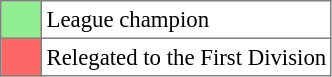<table bgcolor="#f7f8ff" cellpadding="3" cellspacing="0" border="1" style="font-size: 95%; border: gray solid 1px; border-collapse: collapse;text-align:center;">
<tr>
<td style="background:#90EE90;" width="20"></td>
<td bgcolor="#ffffff" align="left">League champion</td>
</tr>
<tr>
<td style="background: #FF6666" width="20"></td>
<td bgcolor="#ffffff" align="left">Relegated to the First Division</td>
</tr>
</table>
